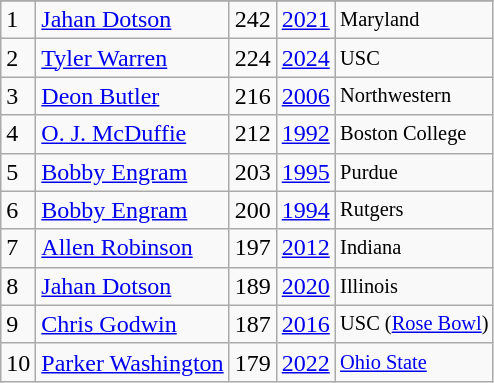<table class="wikitable">
<tr>
</tr>
<tr>
<td>1</td>
<td><a href='#'>Jahan Dotson</a></td>
<td>242</td>
<td><a href='#'>2021</a></td>
<td style="font-size:85%;">Maryland</td>
</tr>
<tr>
<td>2</td>
<td><a href='#'>Tyler Warren</a></td>
<td>224</td>
<td><a href='#'>2024</a></td>
<td style="font-size:85%;">USC</td>
</tr>
<tr>
<td>3</td>
<td><a href='#'>Deon Butler</a></td>
<td>216</td>
<td><a href='#'>2006</a></td>
<td style="font-size:85%;">Northwestern</td>
</tr>
<tr>
<td>4</td>
<td><a href='#'>O. J. McDuffie</a></td>
<td>212</td>
<td><a href='#'>1992</a></td>
<td style="font-size:85%;">Boston College</td>
</tr>
<tr>
<td>5</td>
<td><a href='#'>Bobby Engram</a></td>
<td>203</td>
<td><a href='#'>1995</a></td>
<td style="font-size:85%;">Purdue</td>
</tr>
<tr>
<td>6</td>
<td><a href='#'>Bobby Engram</a></td>
<td>200</td>
<td><a href='#'>1994</a></td>
<td style="font-size:85%;">Rutgers</td>
</tr>
<tr>
<td>7</td>
<td><a href='#'>Allen Robinson</a></td>
<td>197</td>
<td><a href='#'>2012</a></td>
<td style="font-size:85%;">Indiana</td>
</tr>
<tr>
<td>8</td>
<td><a href='#'>Jahan Dotson</a></td>
<td>189</td>
<td><a href='#'>2020</a></td>
<td style="font-size:85%;">Illinois</td>
</tr>
<tr>
<td>9</td>
<td><a href='#'>Chris Godwin</a></td>
<td>187</td>
<td><a href='#'>2016</a></td>
<td style="font-size:85%;">USC (<a href='#'>Rose Bowl</a>)</td>
</tr>
<tr>
<td>10</td>
<td><a href='#'>Parker Washington</a></td>
<td>179</td>
<td><a href='#'>2022</a></td>
<td style="font-size:85%;"><a href='#'>Ohio State</a></td>
</tr>
</table>
